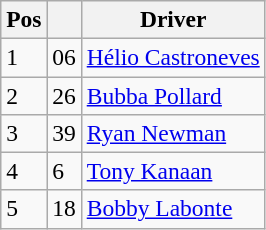<table class="wikitable" style="font-size:98%">
<tr>
<th>Pos</th>
<th></th>
<th>Driver</th>
</tr>
<tr>
<td>1</td>
<td>06</td>
<td><a href='#'>Hélio Castroneves</a></td>
</tr>
<tr>
<td>2</td>
<td>26</td>
<td><a href='#'>Bubba Pollard</a></td>
</tr>
<tr>
<td>3</td>
<td>39</td>
<td><a href='#'>Ryan Newman</a></td>
</tr>
<tr>
<td>4</td>
<td>6</td>
<td><a href='#'>Tony Kanaan</a></td>
</tr>
<tr>
<td>5</td>
<td>18</td>
<td><a href='#'>Bobby Labonte</a></td>
</tr>
</table>
